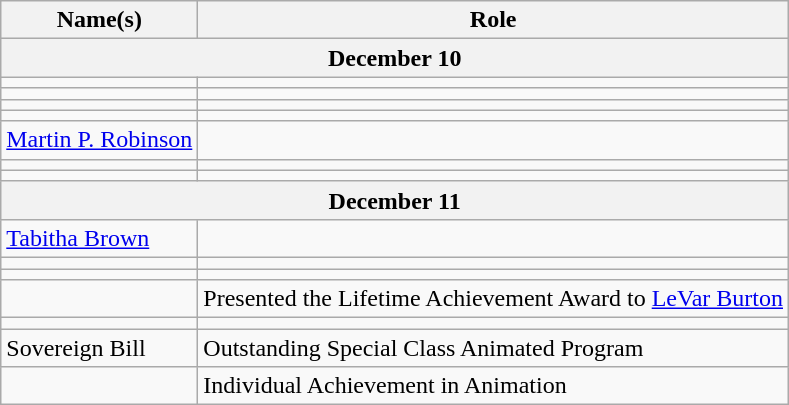<table class="wikitable plainrowheaders sortable">
<tr>
<th scope="col">Name(s)</th>
<th scope="col">Role</th>
</tr>
<tr>
<th colspan="2">December 10</th>
</tr>
<tr>
<td scope="row"></td>
<td></td>
</tr>
<tr>
<td scope="row"></td>
<td></td>
</tr>
<tr>
<td scope="row"></td>
<td></td>
</tr>
<tr>
<td scope="row"></td>
<td></td>
</tr>
<tr>
<td scope="row"><a href='#'>Martin P. Robinson</a></td>
<td></td>
</tr>
<tr>
<td scope="row"></td>
<td></td>
</tr>
<tr>
<td scope="row"></td>
<td></td>
</tr>
<tr>
<th colspan="2">December 11</th>
</tr>
<tr>
<td scope="row"><a href='#'>Tabitha Brown</a></td>
<td></td>
</tr>
<tr>
<td scope="row"></td>
<td></td>
</tr>
<tr>
<td scope="row"></td>
<td></td>
</tr>
<tr>
<td scope="row"></td>
<td>Presented the Lifetime Achievement Award to <a href='#'>LeVar Burton</a></td>
</tr>
<tr>
<td scope="row"></td>
<td></td>
</tr>
<tr>
<td scope="row">Sovereign Bill</td>
<td>Outstanding Special Class Animated Program</td>
</tr>
<tr>
<td scope="row"></td>
<td>Individual Achievement in Animation</td>
</tr>
</table>
